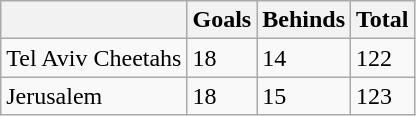<table class="wikitable">
<tr>
<th></th>
<th>Goals</th>
<th>Behinds</th>
<th>Total</th>
</tr>
<tr>
<td>Tel Aviv Cheetahs</td>
<td>18</td>
<td>14</td>
<td>122</td>
</tr>
<tr>
<td>Jerusalem</td>
<td>18</td>
<td>15</td>
<td>123</td>
</tr>
</table>
